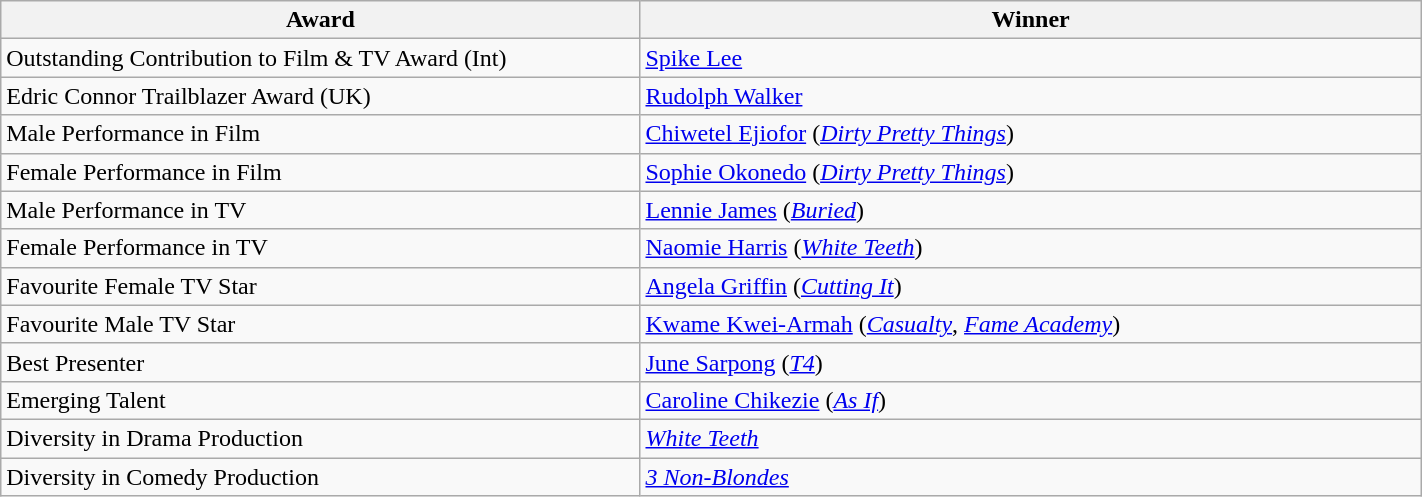<table class="wikitable" width=75%>
<tr>
<th width=45%>Award</th>
<th width=55%>Winner</th>
</tr>
<tr>
<td>Outstanding Contribution to Film & TV Award (Int)</td>
<td><a href='#'>Spike Lee</a></td>
</tr>
<tr>
<td>Edric Connor Trailblazer Award (UK)</td>
<td><a href='#'>Rudolph Walker</a></td>
</tr>
<tr>
<td>Male Performance in Film</td>
<td><a href='#'>Chiwetel Ejiofor</a> (<em><a href='#'>Dirty Pretty Things</a></em>)</td>
</tr>
<tr>
<td>Female Performance in Film</td>
<td><a href='#'>Sophie Okonedo</a> (<em><a href='#'>Dirty Pretty Things</a></em>)</td>
</tr>
<tr>
<td>Male Performance in TV</td>
<td><a href='#'>Lennie James</a> (<em><a href='#'>Buried</a></em>)</td>
</tr>
<tr>
<td>Female Performance in TV</td>
<td><a href='#'>Naomie Harris</a> (<em><a href='#'>White Teeth</a></em>)</td>
</tr>
<tr>
<td>Favourite Female TV Star</td>
<td><a href='#'>Angela Griffin</a> (<em><a href='#'>Cutting It</a></em>)</td>
</tr>
<tr>
<td>Favourite Male TV Star</td>
<td><a href='#'>Kwame Kwei-Armah</a> (<em><a href='#'>Casualty</a></em>, <em><a href='#'>Fame Academy</a></em>)</td>
</tr>
<tr>
<td>Best Presenter</td>
<td><a href='#'>June Sarpong</a> (<em><a href='#'>T4</a></em>)</td>
</tr>
<tr>
<td>Emerging Talent</td>
<td><a href='#'>Caroline Chikezie</a> (<em><a href='#'>As If</a></em>)</td>
</tr>
<tr>
<td>Diversity in Drama Production</td>
<td><em><a href='#'>White Teeth</a></em></td>
</tr>
<tr>
<td>Diversity in Comedy Production</td>
<td><em><a href='#'>3 Non-Blondes</a></em></td>
</tr>
</table>
